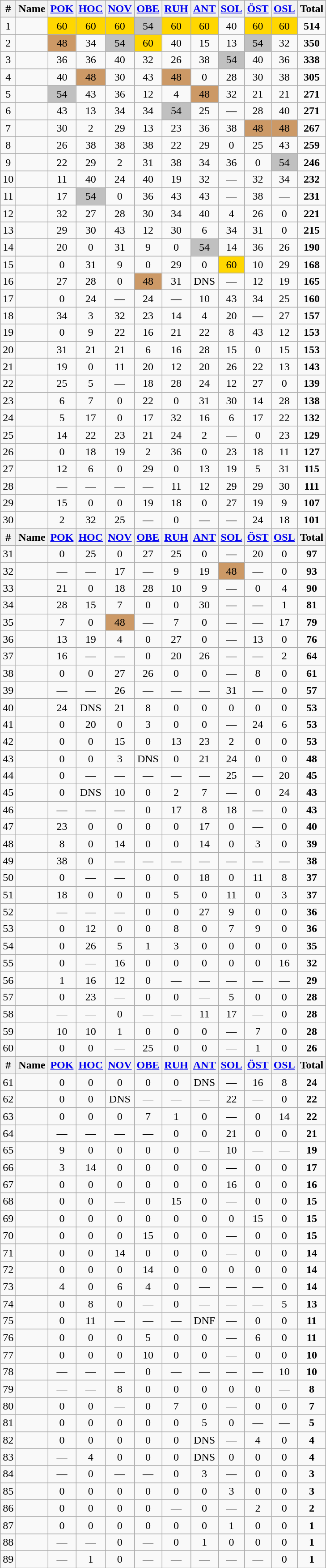<table class="wikitable sortable" style="text-align:center;">
<tr>
<th>#</th>
<th>Name</th>
<th><a href='#'>POK</a></th>
<th><a href='#'>HOC</a></th>
<th><a href='#'>NOV</a></th>
<th><a href='#'>OBE</a></th>
<th><a href='#'>RUH</a></th>
<th><a href='#'>ANT</a></th>
<th><a href='#'>SOL</a></th>
<th><a href='#'>ÖST</a></th>
<th><a href='#'>OSL</a></th>
<th><strong>Total</strong> </th>
</tr>
<tr>
<td>1</td>
<td align="left"></td>
<td bgcolor="gold">60</td>
<td bgcolor="gold">60</td>
<td bgcolor="gold">60</td>
<td bgcolor="silver">54</td>
<td bgcolor="gold">60</td>
<td bgcolor="gold">60</td>
<td>40</td>
<td bgcolor="gold">60</td>
<td bgcolor="gold">60</td>
<td><strong>514</strong></td>
</tr>
<tr>
<td>2</td>
<td align="left"></td>
<td bgcolor="CC9966">48</td>
<td>34</td>
<td bgcolor="silver">54</td>
<td bgcolor="gold">60</td>
<td>40</td>
<td>15</td>
<td>13</td>
<td bgcolor="silver">54</td>
<td>32</td>
<td><strong>350</strong></td>
</tr>
<tr>
<td>3</td>
<td align="left"></td>
<td>36</td>
<td>36</td>
<td>40</td>
<td>32</td>
<td>26</td>
<td>38</td>
<td bgcolor="silver">54</td>
<td>40</td>
<td>36</td>
<td><strong>338</strong></td>
</tr>
<tr>
<td>4</td>
<td align="left"></td>
<td>40</td>
<td bgcolor="CC9966">48</td>
<td>30</td>
<td>43</td>
<td bgcolor="CC9966">48</td>
<td>0</td>
<td>28</td>
<td>30</td>
<td>38</td>
<td><strong>305</strong></td>
</tr>
<tr>
<td>5</td>
<td align="left"></td>
<td bgcolor="silver">54</td>
<td>43</td>
<td>36</td>
<td>12</td>
<td>4</td>
<td bgcolor="CC9966">48</td>
<td>32</td>
<td>21</td>
<td>21</td>
<td><strong>271</strong></td>
</tr>
<tr>
<td>6</td>
<td align="left"></td>
<td>43</td>
<td>13</td>
<td>34</td>
<td>34</td>
<td bgcolor="silver">54</td>
<td>25</td>
<td>—</td>
<td>28</td>
<td>40</td>
<td><strong>271</strong></td>
</tr>
<tr>
<td>7</td>
<td align="left"></td>
<td>30</td>
<td>2</td>
<td>29</td>
<td>13</td>
<td>23</td>
<td>36</td>
<td>38</td>
<td bgcolor="CC9966">48</td>
<td bgcolor="CC9966">48</td>
<td><strong>267</strong></td>
</tr>
<tr>
<td>8</td>
<td align="left"></td>
<td>26</td>
<td>38</td>
<td>38</td>
<td>38</td>
<td>22</td>
<td>29</td>
<td>0</td>
<td>25</td>
<td>43</td>
<td><strong>259</strong></td>
</tr>
<tr>
<td>9</td>
<td align="left"></td>
<td>22</td>
<td>29</td>
<td>2</td>
<td>31</td>
<td>38</td>
<td>34</td>
<td>36</td>
<td>0</td>
<td bgcolor="silver">54</td>
<td><strong>246</strong></td>
</tr>
<tr>
<td>10</td>
<td align="left"></td>
<td>11</td>
<td>40</td>
<td>24</td>
<td>40</td>
<td>19</td>
<td>32</td>
<td>—</td>
<td>32</td>
<td>34</td>
<td><strong>232</strong></td>
</tr>
<tr>
<td>11</td>
<td align="left"></td>
<td>17</td>
<td bgcolor="silver">54</td>
<td>0</td>
<td>36</td>
<td>43</td>
<td>43</td>
<td>—</td>
<td>38</td>
<td>—</td>
<td><strong>231</strong></td>
</tr>
<tr>
<td>12</td>
<td align="left"></td>
<td>32</td>
<td>27</td>
<td>28</td>
<td>30</td>
<td>34</td>
<td>40</td>
<td>4</td>
<td>26</td>
<td>0</td>
<td><strong>221</strong></td>
</tr>
<tr>
<td>13</td>
<td align="left"></td>
<td>29</td>
<td>30</td>
<td>43</td>
<td>12</td>
<td>30</td>
<td>6</td>
<td>34</td>
<td>31</td>
<td>0</td>
<td><strong>215</strong></td>
</tr>
<tr>
<td>14</td>
<td align="left"></td>
<td>20</td>
<td>0</td>
<td>31</td>
<td>9</td>
<td>0</td>
<td bgcolor="silver">54</td>
<td>14</td>
<td>36</td>
<td>26</td>
<td><strong>190</strong></td>
</tr>
<tr>
<td>15</td>
<td align="left"></td>
<td>0</td>
<td>31</td>
<td>9</td>
<td>0</td>
<td>29</td>
<td>0</td>
<td bgcolor="gold">60</td>
<td>10</td>
<td>29</td>
<td><strong>168</strong></td>
</tr>
<tr>
<td>16</td>
<td align="left"></td>
<td>27</td>
<td>28</td>
<td>0</td>
<td bgcolor="CC9966">48</td>
<td>31</td>
<td>DNS</td>
<td>—</td>
<td>12</td>
<td>19</td>
<td><strong>165</strong></td>
</tr>
<tr>
<td>17</td>
<td align="left"></td>
<td>0</td>
<td>24</td>
<td>—</td>
<td>24</td>
<td>—</td>
<td>10</td>
<td>43</td>
<td>34</td>
<td>25</td>
<td><strong>160</strong></td>
</tr>
<tr>
<td>18</td>
<td align="left"></td>
<td>34</td>
<td>3</td>
<td>32</td>
<td>23</td>
<td>14</td>
<td>4</td>
<td>20</td>
<td>—</td>
<td>27</td>
<td><strong>157</strong></td>
</tr>
<tr>
<td>19</td>
<td align="left"></td>
<td>0</td>
<td>9</td>
<td>22</td>
<td>16</td>
<td>21</td>
<td>22</td>
<td>8</td>
<td>43</td>
<td>12</td>
<td><strong>153</strong></td>
</tr>
<tr>
<td>20</td>
<td align="left"></td>
<td>31</td>
<td>21</td>
<td>21</td>
<td>6</td>
<td>16</td>
<td>28</td>
<td>15</td>
<td>0</td>
<td>15</td>
<td><strong>153</strong></td>
</tr>
<tr>
<td>21</td>
<td align="left"></td>
<td>19</td>
<td>0</td>
<td>11</td>
<td>20</td>
<td>12</td>
<td>20</td>
<td>26</td>
<td>22</td>
<td>13</td>
<td><strong>143</strong></td>
</tr>
<tr>
<td>22</td>
<td align="left"></td>
<td>25</td>
<td>5</td>
<td>—</td>
<td>18</td>
<td>28</td>
<td>24</td>
<td>12</td>
<td>27</td>
<td>0</td>
<td><strong>139</strong></td>
</tr>
<tr>
<td>23</td>
<td align="left"></td>
<td>6</td>
<td>7</td>
<td>0</td>
<td>22</td>
<td>0</td>
<td>31</td>
<td>30</td>
<td>14</td>
<td>28</td>
<td><strong>138</strong></td>
</tr>
<tr>
<td>24</td>
<td align="left"></td>
<td>5</td>
<td>17</td>
<td>0</td>
<td>17</td>
<td>32</td>
<td>16</td>
<td>6</td>
<td>17</td>
<td>22</td>
<td><strong>132</strong></td>
</tr>
<tr>
<td>25</td>
<td align="left"></td>
<td>14</td>
<td>22</td>
<td>23</td>
<td>21</td>
<td>24</td>
<td>2</td>
<td>—</td>
<td>0</td>
<td>23</td>
<td><strong>129</strong></td>
</tr>
<tr>
<td>26</td>
<td align="left"></td>
<td>0</td>
<td>18</td>
<td>19</td>
<td>2</td>
<td>36</td>
<td>0</td>
<td>23</td>
<td>18</td>
<td>11</td>
<td><strong>127</strong></td>
</tr>
<tr>
<td>27</td>
<td align="left"></td>
<td>12</td>
<td>6</td>
<td>0</td>
<td>29</td>
<td>0</td>
<td>13</td>
<td>19</td>
<td>5</td>
<td>31</td>
<td><strong>115</strong></td>
</tr>
<tr>
<td>28</td>
<td align="left"></td>
<td>—</td>
<td>—</td>
<td>—</td>
<td>—</td>
<td>11</td>
<td>12</td>
<td>29</td>
<td>29</td>
<td>30</td>
<td><strong>111</strong></td>
</tr>
<tr>
<td>29</td>
<td align="left"></td>
<td>15</td>
<td>0</td>
<td>0</td>
<td>19</td>
<td>18</td>
<td>0</td>
<td>27</td>
<td>19</td>
<td>9</td>
<td><strong>107</strong></td>
</tr>
<tr>
<td>30</td>
<td align="left"></td>
<td>2</td>
<td>32</td>
<td>25</td>
<td>—</td>
<td>0</td>
<td>—</td>
<td>—</td>
<td>24</td>
<td>18</td>
<td><strong>101</strong></td>
</tr>
<tr>
<th>#</th>
<th>Name</th>
<th><a href='#'>POK</a></th>
<th><a href='#'>HOC</a></th>
<th><a href='#'>NOV</a></th>
<th><a href='#'>OBE</a></th>
<th><a href='#'>RUH</a></th>
<th><a href='#'>ANT</a></th>
<th><a href='#'>SOL</a></th>
<th><a href='#'>ÖST</a></th>
<th><a href='#'>OSL</a></th>
<th><strong>Total</strong></th>
</tr>
<tr>
<td>31</td>
<td align="left"></td>
<td>0</td>
<td>25</td>
<td>0</td>
<td>27</td>
<td>25</td>
<td>0</td>
<td>—</td>
<td>20</td>
<td>0</td>
<td><strong>97</strong></td>
</tr>
<tr>
<td>32</td>
<td align="left"></td>
<td>—</td>
<td>—</td>
<td>17</td>
<td>—</td>
<td>9</td>
<td>19</td>
<td bgcolor="CC9966">48</td>
<td>—</td>
<td>0</td>
<td><strong>93</strong></td>
</tr>
<tr>
<td>33</td>
<td align="left"></td>
<td>21</td>
<td>0</td>
<td>18</td>
<td>28</td>
<td>10</td>
<td>9</td>
<td>—</td>
<td>0</td>
<td>4</td>
<td><strong>90</strong></td>
</tr>
<tr>
<td>34</td>
<td align="left"></td>
<td>28</td>
<td>15</td>
<td>7</td>
<td>0</td>
<td>0</td>
<td>30</td>
<td>—</td>
<td>—</td>
<td>1</td>
<td><strong>81</strong></td>
</tr>
<tr>
<td>35</td>
<td align="left"></td>
<td>7</td>
<td>0</td>
<td bgcolor="CC9966">48</td>
<td>—</td>
<td>7</td>
<td>0</td>
<td>—</td>
<td>—</td>
<td>17</td>
<td><strong>79</strong></td>
</tr>
<tr>
<td>36</td>
<td align="left"></td>
<td>13</td>
<td>19</td>
<td>4</td>
<td>0</td>
<td>27</td>
<td>0</td>
<td>—</td>
<td>13</td>
<td>0</td>
<td><strong>76</strong></td>
</tr>
<tr>
<td>37</td>
<td align="left"></td>
<td>16</td>
<td>—</td>
<td>—</td>
<td>0</td>
<td>20</td>
<td>26</td>
<td>—</td>
<td>—</td>
<td>2</td>
<td><strong>64</strong></td>
</tr>
<tr>
<td>38</td>
<td align="left"></td>
<td>0</td>
<td>0</td>
<td>27</td>
<td>26</td>
<td>0</td>
<td>0</td>
<td>—</td>
<td>8</td>
<td>0</td>
<td><strong>61</strong></td>
</tr>
<tr>
<td>39</td>
<td align="left"></td>
<td>—</td>
<td>—</td>
<td>26</td>
<td>—</td>
<td>—</td>
<td>—</td>
<td>31</td>
<td>—</td>
<td>0</td>
<td><strong>57</strong></td>
</tr>
<tr>
<td>40</td>
<td align="left"></td>
<td>24</td>
<td>DNS</td>
<td>21</td>
<td>8</td>
<td>0</td>
<td>0</td>
<td>0</td>
<td>0</td>
<td>0</td>
<td><strong>53</strong></td>
</tr>
<tr>
<td>41</td>
<td align="left"></td>
<td>0</td>
<td>20</td>
<td>0</td>
<td>3</td>
<td>0</td>
<td>0</td>
<td>—</td>
<td>24</td>
<td>6</td>
<td><strong>53</strong></td>
</tr>
<tr>
<td>42</td>
<td align="left"></td>
<td>0</td>
<td>0</td>
<td>15</td>
<td>0</td>
<td>13</td>
<td>23</td>
<td>2</td>
<td>0</td>
<td>0</td>
<td><strong>53</strong></td>
</tr>
<tr>
<td>43</td>
<td align="left"></td>
<td>0</td>
<td>0</td>
<td>3</td>
<td>DNS</td>
<td>0</td>
<td>21</td>
<td>24</td>
<td>0</td>
<td>0</td>
<td><strong>48</strong></td>
</tr>
<tr>
<td>44</td>
<td align="left"></td>
<td>0</td>
<td>—</td>
<td>—</td>
<td>—</td>
<td>—</td>
<td>—</td>
<td>25</td>
<td>—</td>
<td>20</td>
<td><strong>45</strong></td>
</tr>
<tr>
<td>45</td>
<td align="left"></td>
<td>0</td>
<td>DNS</td>
<td>10</td>
<td>0</td>
<td>2</td>
<td>7</td>
<td>—</td>
<td>0</td>
<td>24</td>
<td><strong>43</strong></td>
</tr>
<tr>
<td>46</td>
<td align="left"></td>
<td>—</td>
<td>—</td>
<td>—</td>
<td>0</td>
<td>17</td>
<td>8</td>
<td>18</td>
<td>—</td>
<td>0</td>
<td><strong>43</strong></td>
</tr>
<tr>
<td>47</td>
<td align="left"></td>
<td>23</td>
<td>0</td>
<td>0</td>
<td>0</td>
<td>0</td>
<td>17</td>
<td>0</td>
<td>—</td>
<td>0</td>
<td><strong>40</strong></td>
</tr>
<tr>
<td>48</td>
<td align="left"></td>
<td>8</td>
<td>0</td>
<td>14</td>
<td>0</td>
<td>0</td>
<td>14</td>
<td>0</td>
<td>3</td>
<td>0</td>
<td><strong>39</strong></td>
</tr>
<tr>
<td>49</td>
<td align="left"></td>
<td>38</td>
<td>0</td>
<td>—</td>
<td>—</td>
<td>—</td>
<td>—</td>
<td>—</td>
<td>—</td>
<td>—</td>
<td><strong>38</strong></td>
</tr>
<tr>
<td>50</td>
<td align="left"></td>
<td>0</td>
<td>—</td>
<td>—</td>
<td>0</td>
<td>0</td>
<td>18</td>
<td>0</td>
<td>11</td>
<td>8</td>
<td><strong>37</strong></td>
</tr>
<tr>
<td>51</td>
<td align="left"></td>
<td>18</td>
<td>0</td>
<td>0</td>
<td>0</td>
<td>5</td>
<td>0</td>
<td>11</td>
<td>0</td>
<td>3</td>
<td><strong>37</strong></td>
</tr>
<tr>
<td>52</td>
<td align="left"></td>
<td>—</td>
<td>—</td>
<td>—</td>
<td>0</td>
<td>0</td>
<td>27</td>
<td>9</td>
<td>0</td>
<td>0</td>
<td><strong>36</strong></td>
</tr>
<tr>
<td>53</td>
<td align="left"></td>
<td>0</td>
<td>12</td>
<td>0</td>
<td>0</td>
<td>8</td>
<td>0</td>
<td>7</td>
<td>9</td>
<td>0</td>
<td><strong>36</strong></td>
</tr>
<tr>
<td>54</td>
<td align="left"></td>
<td>0</td>
<td>26</td>
<td>5</td>
<td>1</td>
<td>3</td>
<td>0</td>
<td>0</td>
<td>0</td>
<td>0</td>
<td><strong>35</strong></td>
</tr>
<tr>
<td>55</td>
<td align="left"></td>
<td>0</td>
<td>—</td>
<td>16</td>
<td>0</td>
<td>0</td>
<td>0</td>
<td>0</td>
<td>0</td>
<td>16</td>
<td><strong>32</strong></td>
</tr>
<tr>
<td>56</td>
<td align="left"></td>
<td>1</td>
<td>16</td>
<td>12</td>
<td>0</td>
<td>—</td>
<td>—</td>
<td>—</td>
<td>—</td>
<td>—</td>
<td><strong>29</strong></td>
</tr>
<tr>
<td>57</td>
<td align="left"></td>
<td>0</td>
<td>23</td>
<td>—</td>
<td>0</td>
<td>0</td>
<td>—</td>
<td>5</td>
<td>0</td>
<td>0</td>
<td><strong>28</strong></td>
</tr>
<tr>
<td>58</td>
<td align="left"></td>
<td>—</td>
<td>—</td>
<td>0</td>
<td>—</td>
<td>—</td>
<td>11</td>
<td>17</td>
<td>—</td>
<td>0</td>
<td><strong>28</strong></td>
</tr>
<tr>
<td>59</td>
<td align="left"></td>
<td>10</td>
<td>10</td>
<td>1</td>
<td>0</td>
<td>0</td>
<td>0</td>
<td>—</td>
<td>7</td>
<td>0</td>
<td><strong>28</strong></td>
</tr>
<tr>
<td>60</td>
<td align="left"></td>
<td>0</td>
<td>0</td>
<td>—</td>
<td>25</td>
<td>0</td>
<td>0</td>
<td>—</td>
<td>1</td>
<td>0</td>
<td><strong>26</strong></td>
</tr>
<tr>
<th>#</th>
<th>Name</th>
<th><a href='#'>POK</a></th>
<th><a href='#'>HOC</a></th>
<th><a href='#'>NOV</a></th>
<th><a href='#'>OBE</a></th>
<th><a href='#'>RUH</a></th>
<th><a href='#'>ANT</a></th>
<th><a href='#'>SOL</a></th>
<th><a href='#'>ÖST</a></th>
<th><a href='#'>OSL</a></th>
<th><strong>Total</strong></th>
</tr>
<tr>
<td>61</td>
<td align="left"></td>
<td>0</td>
<td>0</td>
<td>0</td>
<td>0</td>
<td>0</td>
<td>DNS</td>
<td>—</td>
<td>16</td>
<td>8</td>
<td><strong>24</strong></td>
</tr>
<tr>
<td>62</td>
<td align="left"></td>
<td>0</td>
<td>0</td>
<td>DNS</td>
<td>—</td>
<td>—</td>
<td>—</td>
<td>22</td>
<td>—</td>
<td>0</td>
<td><strong>22</strong></td>
</tr>
<tr>
<td>63</td>
<td align="left"></td>
<td>0</td>
<td>0</td>
<td>0</td>
<td>7</td>
<td>1</td>
<td>0</td>
<td>—</td>
<td>0</td>
<td>14</td>
<td><strong>22</strong></td>
</tr>
<tr>
<td>64</td>
<td align="left"></td>
<td>—</td>
<td>—</td>
<td>—</td>
<td>—</td>
<td>0</td>
<td>0</td>
<td>21</td>
<td>0</td>
<td>0</td>
<td><strong>21</strong></td>
</tr>
<tr>
<td>65</td>
<td align="left"></td>
<td>9</td>
<td>0</td>
<td>0</td>
<td>0</td>
<td>0</td>
<td>—</td>
<td>10</td>
<td>—</td>
<td>—</td>
<td><strong>19</strong></td>
</tr>
<tr>
<td>66</td>
<td align="left"></td>
<td>3</td>
<td>14</td>
<td>0</td>
<td>0</td>
<td>0</td>
<td>0</td>
<td>—</td>
<td>0</td>
<td>0</td>
<td><strong>17</strong></td>
</tr>
<tr>
<td>67</td>
<td align="left"></td>
<td>0</td>
<td>0</td>
<td>0</td>
<td>0</td>
<td>0</td>
<td>0</td>
<td>16</td>
<td>0</td>
<td>0</td>
<td><strong>16</strong></td>
</tr>
<tr>
<td>68</td>
<td align="left"></td>
<td>0</td>
<td>0</td>
<td>—</td>
<td>0</td>
<td>15</td>
<td>0</td>
<td>—</td>
<td>0</td>
<td>0</td>
<td><strong>15</strong></td>
</tr>
<tr>
<td>69</td>
<td align="left"></td>
<td>0</td>
<td>0</td>
<td>0</td>
<td>0</td>
<td>0</td>
<td>0</td>
<td>0</td>
<td>15</td>
<td>0</td>
<td><strong>15</strong></td>
</tr>
<tr>
<td>70</td>
<td align="left"></td>
<td>0</td>
<td>0</td>
<td>0</td>
<td>15</td>
<td>0</td>
<td>0</td>
<td>—</td>
<td>0</td>
<td>0</td>
<td><strong>15</strong></td>
</tr>
<tr>
<td>71</td>
<td align="left"></td>
<td>0</td>
<td>0</td>
<td>14</td>
<td>0</td>
<td>0</td>
<td>0</td>
<td>—</td>
<td>0</td>
<td>0</td>
<td><strong>14</strong></td>
</tr>
<tr>
<td>72</td>
<td align="left"></td>
<td>0</td>
<td>0</td>
<td>0</td>
<td>14</td>
<td>0</td>
<td>0</td>
<td>0</td>
<td>0</td>
<td>0</td>
<td><strong>14</strong></td>
</tr>
<tr>
<td>73</td>
<td align="left"></td>
<td>4</td>
<td>0</td>
<td>6</td>
<td>4</td>
<td>0</td>
<td>—</td>
<td>—</td>
<td>—</td>
<td>0</td>
<td><strong>14</strong></td>
</tr>
<tr>
<td>74</td>
<td align="left"></td>
<td>0</td>
<td>8</td>
<td>0</td>
<td>—</td>
<td>0</td>
<td>—</td>
<td>—</td>
<td>—</td>
<td>5</td>
<td><strong>13</strong></td>
</tr>
<tr>
<td>75</td>
<td align="left"></td>
<td>0</td>
<td>11</td>
<td>—</td>
<td>—</td>
<td>—</td>
<td>DNF</td>
<td>—</td>
<td>0</td>
<td>0</td>
<td><strong>11</strong></td>
</tr>
<tr>
<td>76</td>
<td align="left"></td>
<td>0</td>
<td>0</td>
<td>0</td>
<td>5</td>
<td>0</td>
<td>0</td>
<td>—</td>
<td>6</td>
<td>0</td>
<td><strong>11</strong></td>
</tr>
<tr>
<td>77</td>
<td align="left"></td>
<td>0</td>
<td>0</td>
<td>0</td>
<td>10</td>
<td>0</td>
<td>0</td>
<td>—</td>
<td>0</td>
<td>0</td>
<td><strong>10</strong></td>
</tr>
<tr>
<td>78</td>
<td align="left"></td>
<td>—</td>
<td>—</td>
<td>—</td>
<td>0</td>
<td>—</td>
<td>—</td>
<td>—</td>
<td>—</td>
<td>10</td>
<td><strong>10</strong></td>
</tr>
<tr>
<td>79</td>
<td align="left"></td>
<td>—</td>
<td>—</td>
<td>8</td>
<td>0</td>
<td>0</td>
<td>0</td>
<td>0</td>
<td>0</td>
<td>—</td>
<td><strong>8</strong></td>
</tr>
<tr>
<td>80</td>
<td align="left"></td>
<td>0</td>
<td>0</td>
<td>—</td>
<td>0</td>
<td>7</td>
<td>0</td>
<td>—</td>
<td>0</td>
<td>0</td>
<td><strong>7</strong></td>
</tr>
<tr>
<td>81</td>
<td align="left"></td>
<td>0</td>
<td>0</td>
<td>0</td>
<td>0</td>
<td>0</td>
<td>5</td>
<td>0</td>
<td>—</td>
<td>—</td>
<td><strong>5</strong></td>
</tr>
<tr>
<td>82</td>
<td align="left"></td>
<td>0</td>
<td>0</td>
<td>0</td>
<td>0</td>
<td>0</td>
<td>DNS</td>
<td>—</td>
<td>4</td>
<td>0</td>
<td><strong>4</strong></td>
</tr>
<tr>
<td>83</td>
<td align="left"></td>
<td>—</td>
<td>4</td>
<td>0</td>
<td>0</td>
<td>0</td>
<td>DNS</td>
<td>0</td>
<td>0</td>
<td>0</td>
<td><strong>4</strong></td>
</tr>
<tr>
<td>84</td>
<td align="left"></td>
<td>—</td>
<td>0</td>
<td>—</td>
<td>—</td>
<td>0</td>
<td>3</td>
<td>—</td>
<td>0</td>
<td>0</td>
<td><strong>3</strong></td>
</tr>
<tr>
<td>85</td>
<td align="left"></td>
<td>0</td>
<td>0</td>
<td>0</td>
<td>0</td>
<td>0</td>
<td>0</td>
<td>3</td>
<td>0</td>
<td>0</td>
<td><strong>3</strong></td>
</tr>
<tr>
<td>86</td>
<td align="left"></td>
<td>0</td>
<td>0</td>
<td>0</td>
<td>0</td>
<td>—</td>
<td>0</td>
<td>—</td>
<td>2</td>
<td>0</td>
<td><strong>2</strong></td>
</tr>
<tr>
<td>87</td>
<td align="left"></td>
<td>0</td>
<td>0</td>
<td>0</td>
<td>0</td>
<td>0</td>
<td>0</td>
<td>1</td>
<td>0</td>
<td>0</td>
<td><strong>1</strong></td>
</tr>
<tr>
<td>88</td>
<td align="left"></td>
<td>—</td>
<td>—</td>
<td>0</td>
<td>—</td>
<td>0</td>
<td>1</td>
<td>0</td>
<td>0</td>
<td>0</td>
<td><strong>1</strong></td>
</tr>
<tr>
<td>89</td>
<td align="left"></td>
<td>—</td>
<td>1</td>
<td>0</td>
<td>—</td>
<td>—</td>
<td>—</td>
<td>—</td>
<td>—</td>
<td>0</td>
<td><strong>1</strong></td>
</tr>
</table>
